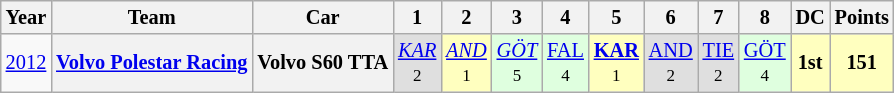<table class="wikitable" style="text-align:center; font-size:85%">
<tr>
<th>Year</th>
<th>Team</th>
<th>Car</th>
<th>1</th>
<th>2</th>
<th>3</th>
<th>4</th>
<th>5</th>
<th>6</th>
<th>7</th>
<th>8</th>
<th>DC</th>
<th>Points</th>
</tr>
<tr>
<td><a href='#'>2012</a></td>
<th><a href='#'>Volvo Polestar Racing</a></th>
<th>Volvo S60 TTA</th>
<td style="background:#dfdfdf;"><em><a href='#'>KAR</a></em><br><small>2</small></td>
<td style="background:#ffffbf;"><em><a href='#'>AND</a></em><br><small>1</small></td>
<td style="background:#dfffdf;"><em><a href='#'>GÖT</a></em><br><small>5</small></td>
<td style="background:#dfffdf;"><a href='#'>FAL</a><br><small>4</small></td>
<td style="background:#ffffbf;"><strong><a href='#'>KAR</a></strong><br><small>1</small></td>
<td style="background:#dfdfdf;"><a href='#'>AND</a><br><small>2</small></td>
<td style="background:#dfdfdf;"><a href='#'>TIE</a><br><small>2</small></td>
<td style="background:#dfffdf;"><a href='#'>GÖT</a><br><small>4</small></td>
<td style="background:#ffffbf;"><strong>1st</strong></td>
<td style="background:#ffffbf;"><strong>151</strong></td>
</tr>
</table>
